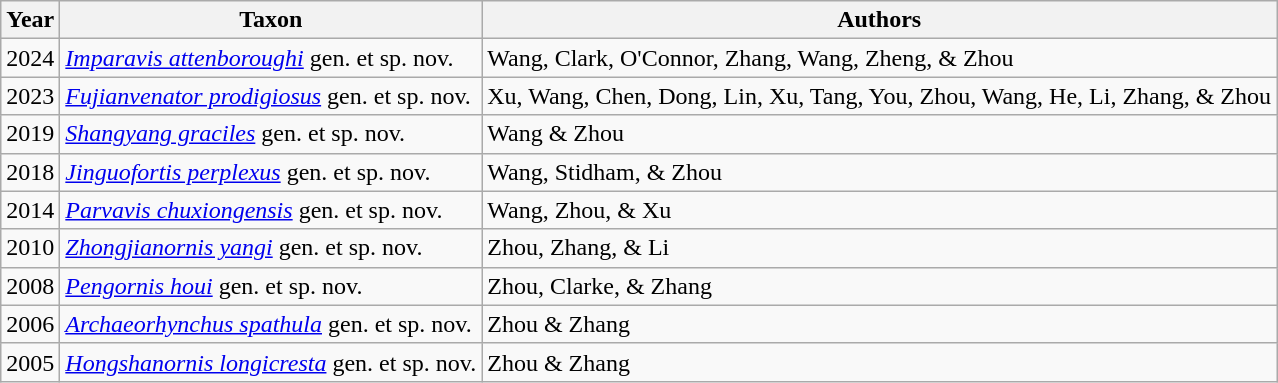<table class="wikitable sortable">
<tr>
<th>Year</th>
<th>Taxon</th>
<th>Authors</th>
</tr>
<tr>
<td>2024</td>
<td><em><a href='#'>Imparavis attenboroughi</a></em> gen. et sp. nov.</td>
<td>Wang, Clark, O'Connor, Zhang, Wang, Zheng, & Zhou</td>
</tr>
<tr>
<td>2023</td>
<td><em><a href='#'>Fujianvenator prodigiosus</a></em> gen. et sp. nov.</td>
<td>Xu, Wang, Chen, Dong, Lin, Xu, Tang, You, Zhou, Wang, He, Li, Zhang, & Zhou</td>
</tr>
<tr>
<td>2019</td>
<td><em><a href='#'>Shangyang graciles</a></em> gen. et sp. nov.</td>
<td>Wang & Zhou</td>
</tr>
<tr>
<td>2018</td>
<td><em><a href='#'>Jinguofortis perplexus</a></em> gen. et sp. nov.</td>
<td>Wang, Stidham, & Zhou</td>
</tr>
<tr>
<td>2014</td>
<td><em><a href='#'>Parvavis chuxiongensis</a></em> gen. et sp. nov.</td>
<td>Wang, Zhou, & Xu</td>
</tr>
<tr>
<td>2010</td>
<td><em><a href='#'>Zhongjianornis yangi</a></em> gen. et sp. nov.</td>
<td>Zhou, Zhang, & Li</td>
</tr>
<tr>
<td>2008</td>
<td><em><a href='#'>Pengornis houi</a></em> gen. et sp. nov.</td>
<td>Zhou, Clarke, & Zhang</td>
</tr>
<tr>
<td>2006</td>
<td><em><a href='#'>Archaeorhynchus spathula</a></em> gen. et sp. nov.</td>
<td>Zhou & Zhang</td>
</tr>
<tr>
<td>2005</td>
<td><em><a href='#'>Hongshanornis longicresta</a></em> gen. et sp. nov.</td>
<td>Zhou & Zhang</td>
</tr>
</table>
